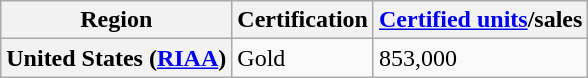<table class="wikitable sortable">
<tr>
<th>Region</th>
<th>Certification</th>
<th><a href='#'>Certified units</a>/sales</th>
</tr>
<tr>
<th>United States (<a href='#'>RIAA</a>)</th>
<td>Gold</td>
<td>853,000</td>
</tr>
</table>
